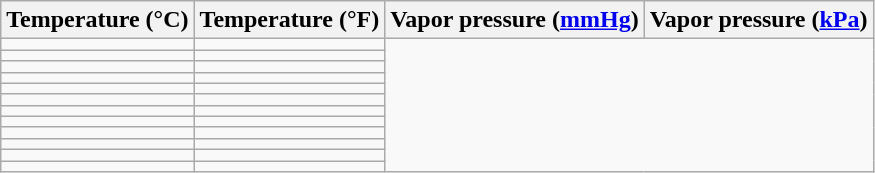<table class="wikitable" style="text-align: center">
<tr>
<th>Temperature (°C)</th>
<th>Temperature (°F)</th>
<th>Vapor pressure (<a href='#'>mmHg</a>)</th>
<th>Vapor pressure (<a href='#'>kPa</a>)</th>
</tr>
<tr>
<td></td>
<td></td>
</tr>
<tr>
<td></td>
<td></td>
</tr>
<tr>
<td></td>
<td></td>
</tr>
<tr>
<td></td>
<td></td>
</tr>
<tr>
<td></td>
<td></td>
</tr>
<tr>
<td></td>
<td></td>
</tr>
<tr>
<td></td>
<td></td>
</tr>
<tr>
<td></td>
<td></td>
</tr>
<tr>
<td></td>
<td></td>
</tr>
<tr>
<td></td>
<td></td>
</tr>
<tr>
<td></td>
<td></td>
</tr>
<tr>
<td></td>
<td></td>
</tr>
</table>
